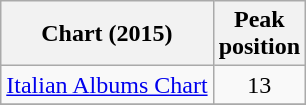<table class="wikitable sortable">
<tr>
<th>Chart (2015)</th>
<th>Peak<br>position</th>
</tr>
<tr>
<td><a href='#'>Italian Albums Chart</a></td>
<td align="center">13</td>
</tr>
<tr>
</tr>
</table>
